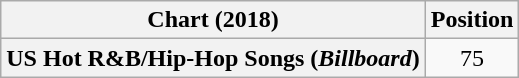<table class="wikitable sortable plainrowheaders" style="text-align:center">
<tr>
<th scope="col">Chart (2018)</th>
<th scope="col">Position</th>
</tr>
<tr>
<th scope="row">US Hot R&B/Hip-Hop Songs (<em>Billboard</em>)</th>
<td>75</td>
</tr>
</table>
